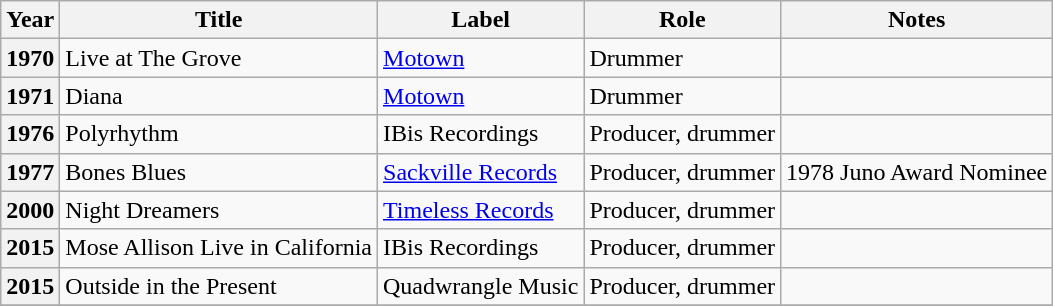<table class="wikitable">
<tr>
<th scope="col">Year</th>
<th scope="col">Title</th>
<th scope="col">Label</th>
<th scope="col">Role</th>
<th scope="col">Notes</th>
</tr>
<tr>
<th scope="row">1970</th>
<td>Live at The Grove</td>
<td><a href='#'>Motown</a></td>
<td>Drummer</td>
<td></td>
</tr>
<tr>
<th scope="row">1971</th>
<td>Diana</td>
<td><a href='#'>Motown</a></td>
<td>Drummer</td>
<td></td>
</tr>
<tr>
<th scope="row">1976</th>
<td>Polyrhythm</td>
<td>IBis Recordings</td>
<td>Producer, drummer</td>
<td></td>
</tr>
<tr>
<th scope="row">1977</th>
<td>Bones Blues</td>
<td><a href='#'>Sackville Records</a></td>
<td>Producer, drummer</td>
<td>1978 Juno Award Nominee</td>
</tr>
<tr>
<th scope="row">2000</th>
<td>Night Dreamers</td>
<td><a href='#'>Timeless Records</a></td>
<td>Producer, drummer</td>
<td></td>
</tr>
<tr>
<th scope="row">2015</th>
<td>Mose Allison Live in California</td>
<td>IBis Recordings</td>
<td>Producer, drummer</td>
<td></td>
</tr>
<tr>
<th scope="row">2015</th>
<td>Outside in the Present</td>
<td>Quadwrangle Music</td>
<td>Producer, drummer</td>
<td></td>
</tr>
<tr>
</tr>
</table>
